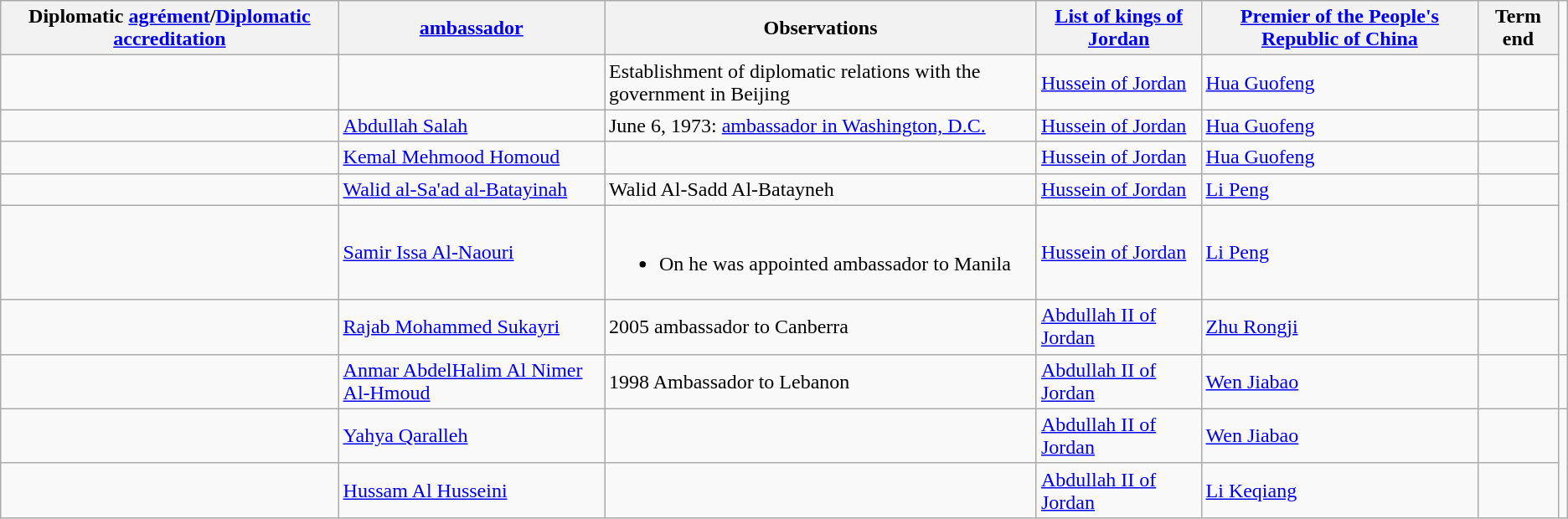<table class="wikitable sortable">
<tr>
<th>Diplomatic <a href='#'>agrément</a>/<a href='#'>Diplomatic accreditation</a></th>
<th><a href='#'>ambassador</a></th>
<th>Observations</th>
<th><a href='#'>List of kings of Jordan</a></th>
<th><a href='#'>Premier of the People's Republic of China</a></th>
<th>Term end</th>
</tr>
<tr>
<td></td>
<td></td>
<td>Establishment of diplomatic relations with the government in Beijing</td>
<td><a href='#'>Hussein of Jordan</a></td>
<td><a href='#'>Hua Guofeng</a></td>
<td></td>
</tr>
<tr>
<td></td>
<td><a href='#'>Abdullah Salah</a></td>
<td>June 6, 1973: <a href='#'>ambassador in Washington, D.C.</a></td>
<td><a href='#'>Hussein of Jordan</a></td>
<td><a href='#'>Hua Guofeng</a></td>
<td></td>
</tr>
<tr>
<td></td>
<td><a href='#'>Kemal Mehmood Homoud</a></td>
<td></td>
<td><a href='#'>Hussein of Jordan</a></td>
<td><a href='#'>Hua Guofeng</a></td>
<td></td>
</tr>
<tr>
<td></td>
<td><a href='#'>Walid al-Sa'ad al-Batayinah</a></td>
<td>Walid Al-Sadd Al-Batayneh</td>
<td><a href='#'>Hussein of Jordan</a></td>
<td><a href='#'>Li Peng</a></td>
<td></td>
</tr>
<tr>
<td></td>
<td><a href='#'>Samir Issa Al-Naouri</a></td>
<td><br><ul><li>On  he was appointed ambassador to Manila</li></ul></td>
<td><a href='#'>Hussein of Jordan</a></td>
<td><a href='#'>Li Peng</a></td>
<td></td>
</tr>
<tr>
<td></td>
<td><a href='#'>Rajab Mohammed Sukayri</a></td>
<td>2005 ambassador to Canberra</td>
<td><a href='#'>Abdullah II of Jordan</a></td>
<td><a href='#'>Zhu Rongji</a></td>
<td></td>
</tr>
<tr>
<td></td>
<td><a href='#'>Anmar AbdelHalim Al Nimer Al-Hmoud</a></td>
<td>1998 Ambassador to Lebanon</td>
<td><a href='#'>Abdullah II of Jordan</a></td>
<td><a href='#'>Wen Jiabao</a></td>
<td></td>
<td></td>
</tr>
<tr>
<td></td>
<td><a href='#'>Yahya Qaralleh</a></td>
<td></td>
<td><a href='#'>Abdullah II of Jordan</a></td>
<td><a href='#'>Wen Jiabao</a></td>
<td></td>
</tr>
<tr>
<td></td>
<td><a href='#'>Hussam Al Husseini</a></td>
<td></td>
<td><a href='#'>Abdullah II of Jordan</a></td>
<td><a href='#'>Li Keqiang</a></td>
<td></td>
</tr>
</table>
